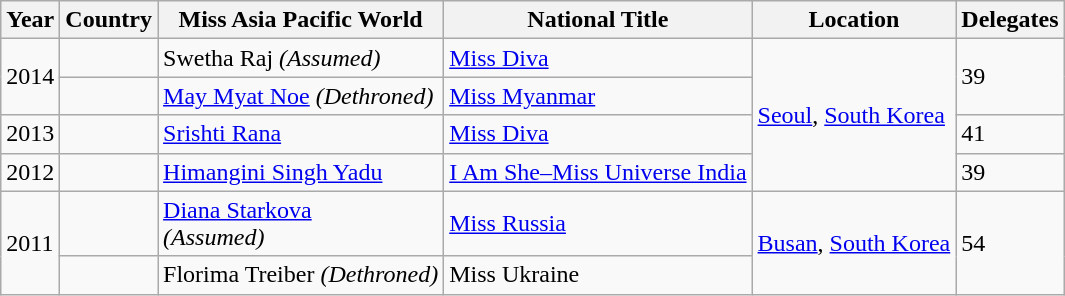<table class="wikitable">
<tr>
<th>Year</th>
<th>Country</th>
<th>Miss Asia Pacific World</th>
<th>National Title</th>
<th>Location</th>
<th>Delegates</th>
</tr>
<tr>
<td rowspan="2">2014</td>
<td></td>
<td>Swetha Raj <em>(Assumed)</em></td>
<td><a href='#'>Miss Diva</a></td>
<td rowspan="4"><a href='#'>Seoul</a>, <a href='#'>South Korea</a></td>
<td rowspan="2">39</td>
</tr>
<tr>
<td></td>
<td><a href='#'>May Myat Noe</a> <em>(Dethroned)</em></td>
<td><a href='#'>Miss Myanmar</a></td>
</tr>
<tr>
<td>2013</td>
<td></td>
<td><a href='#'>Srishti Rana</a></td>
<td><a href='#'>Miss Diva</a></td>
<td>41</td>
</tr>
<tr>
<td>2012</td>
<td></td>
<td><a href='#'>Himangini Singh Yadu</a></td>
<td><a href='#'>I Am She–Miss Universe India</a></td>
<td>39</td>
</tr>
<tr>
<td rowspan="2">2011</td>
<td></td>
<td><a href='#'>Diana Starkova</a><br><em>(Assumed)</em></td>
<td><a href='#'>Miss Russia</a></td>
<td rowspan="2"><a href='#'>Busan</a>, <a href='#'>South Korea</a></td>
<td rowspan="2">54</td>
</tr>
<tr>
<td></td>
<td>Florima Treiber <em>(Dethroned)</em></td>
<td>Miss Ukraine</td>
</tr>
</table>
